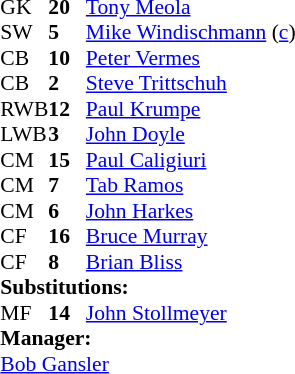<table cellspacing="0" cellpadding="0" style="font-size:90%; margin:0.2em auto;">
<tr>
<th width="25"></th>
<th width="25"></th>
</tr>
<tr>
<td>GK</td>
<td><strong>20</strong></td>
<td><a href='#'>Tony Meola</a></td>
</tr>
<tr>
<td>SW</td>
<td><strong>5</strong></td>
<td><a href='#'>Mike Windischmann</a> (<a href='#'>c</a>)</td>
</tr>
<tr>
<td>CB</td>
<td><strong>10</strong></td>
<td><a href='#'>Peter Vermes</a></td>
</tr>
<tr>
<td>CB</td>
<td><strong>2</strong></td>
<td><a href='#'>Steve Trittschuh</a></td>
</tr>
<tr>
<td>RWB</td>
<td><strong>12</strong></td>
<td><a href='#'>Paul Krumpe</a></td>
<td></td>
<td></td>
</tr>
<tr>
<td>LWB</td>
<td><strong>3</strong></td>
<td><a href='#'>John Doyle</a></td>
</tr>
<tr>
<td>CM</td>
<td><strong>15</strong></td>
<td><a href='#'>Paul Caligiuri</a></td>
</tr>
<tr>
<td>CM</td>
<td><strong>7</strong></td>
<td><a href='#'>Tab Ramos</a></td>
</tr>
<tr>
<td>CM</td>
<td><strong>6</strong></td>
<td><a href='#'>John Harkes</a></td>
</tr>
<tr>
<td>CF</td>
<td><strong>16</strong></td>
<td><a href='#'>Bruce Murray</a></td>
</tr>
<tr>
<td>CF</td>
<td><strong>8</strong></td>
<td><a href='#'>Brian Bliss</a></td>
</tr>
<tr>
<td colspan=4><strong>Substitutions:</strong></td>
</tr>
<tr>
<td>MF</td>
<td><strong>14</strong></td>
<td><a href='#'>John Stollmeyer</a></td>
<td></td>
<td></td>
</tr>
<tr>
<td colspan=4><strong>Manager:</strong></td>
</tr>
<tr>
<td colspan="4"><a href='#'>Bob Gansler</a></td>
</tr>
</table>
